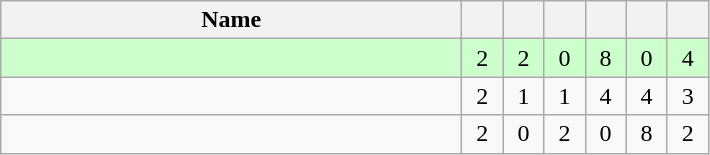<table class=wikitable style="text-align:center">
<tr>
<th width=300>Name</th>
<th width=20></th>
<th width=20></th>
<th width=20></th>
<th width=20></th>
<th width=20></th>
<th width=20></th>
</tr>
<tr style="background-color:#ccffcc;">
<td style="text-align:left;"></td>
<td>2</td>
<td>2</td>
<td>0</td>
<td>8</td>
<td>0</td>
<td>4</td>
</tr>
<tr>
<td style="text-align:left;"></td>
<td>2</td>
<td>1</td>
<td>1</td>
<td>4</td>
<td>4</td>
<td>3</td>
</tr>
<tr>
<td style="text-align:left;"></td>
<td>2</td>
<td>0</td>
<td>2</td>
<td>0</td>
<td>8</td>
<td>2</td>
</tr>
</table>
